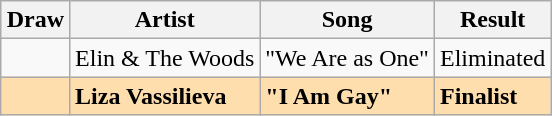<table class="sortable wikitable" style="margin: 1em auto 1em auto">
<tr>
<th scope="col">Draw</th>
<th scope="col">Artist</th>
<th scope="col">Song</th>
<th scope="col">Result</th>
</tr>
<tr>
<td></td>
<td>Elin & The Woods</td>
<td>"We Are as One"</td>
<td>Eliminated</td>
</tr>
<tr style="background: navajowhite; font-weight: bold;">
<td></td>
<td>Liza Vassilieva</td>
<td>"I Am Gay"</td>
<td>Finalist</td>
</tr>
</table>
